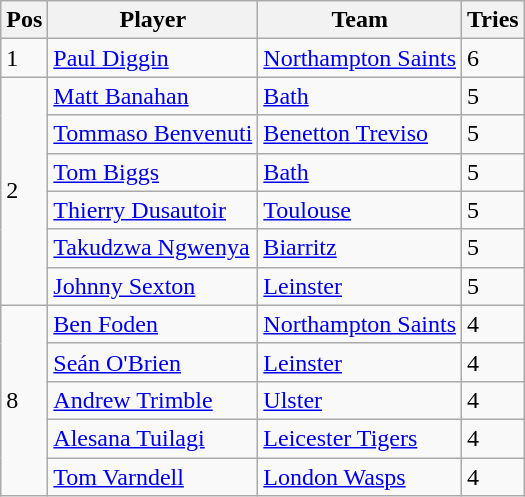<table class="wikitable">
<tr>
<th>Pos</th>
<th>Player</th>
<th>Team</th>
<th>Tries</th>
</tr>
<tr>
<td rowspan = 1>1</td>
<td align="left"> <a href='#'>Paul Diggin</a></td>
<td> <a href='#'>Northampton Saints</a></td>
<td>6</td>
</tr>
<tr>
<td rowspan = 6>2</td>
<td align="left"> <a href='#'>Matt Banahan</a></td>
<td> <a href='#'>Bath</a></td>
<td>5</td>
</tr>
<tr>
<td align="left"> <a href='#'>Tommaso Benvenuti</a></td>
<td> <a href='#'>Benetton Treviso</a></td>
<td>5</td>
</tr>
<tr>
<td align="left"> <a href='#'>Tom Biggs</a></td>
<td> <a href='#'>Bath</a></td>
<td>5</td>
</tr>
<tr>
<td align="left"> <a href='#'>Thierry Dusautoir</a></td>
<td> <a href='#'>Toulouse</a></td>
<td>5</td>
</tr>
<tr>
<td align="left"> <a href='#'>Takudzwa Ngwenya</a></td>
<td> <a href='#'>Biarritz</a></td>
<td>5</td>
</tr>
<tr>
<td align="left"> <a href='#'>Johnny Sexton</a></td>
<td> <a href='#'>Leinster</a></td>
<td>5</td>
</tr>
<tr>
<td rowspan = 5>8</td>
<td align="left"> <a href='#'>Ben Foden</a></td>
<td> <a href='#'>Northampton Saints</a></td>
<td>4</td>
</tr>
<tr>
<td align="left"> <a href='#'>Seán O'Brien</a></td>
<td> <a href='#'>Leinster</a></td>
<td>4</td>
</tr>
<tr>
<td align="left"> <a href='#'>Andrew Trimble</a></td>
<td> <a href='#'>Ulster</a></td>
<td>4</td>
</tr>
<tr>
<td align="left"> <a href='#'>Alesana Tuilagi</a></td>
<td> <a href='#'>Leicester Tigers</a></td>
<td>4</td>
</tr>
<tr>
<td align="left"> <a href='#'>Tom Varndell</a></td>
<td> <a href='#'>London Wasps</a></td>
<td>4</td>
</tr>
</table>
